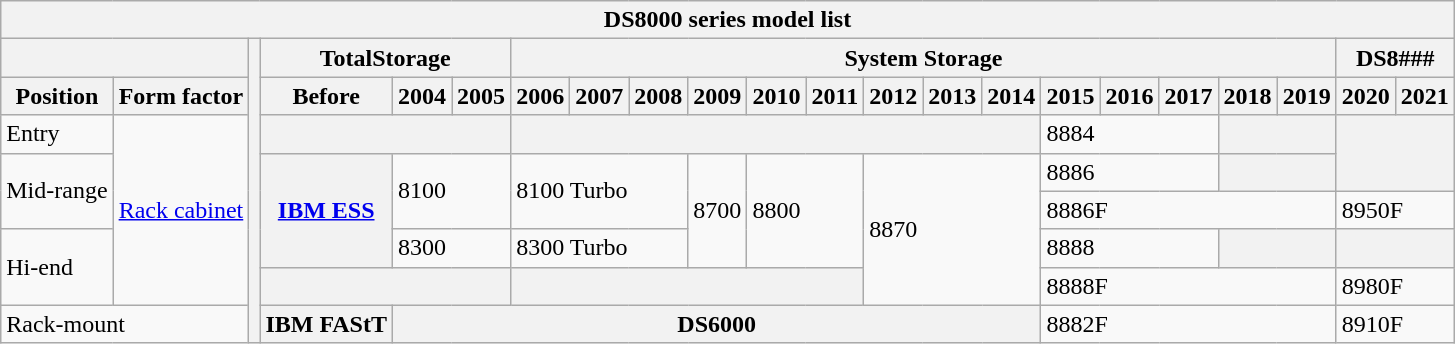<table class="wikitable mw-collapsible">
<tr>
<th colspan="22">DS8000 series model list</th>
</tr>
<tr>
<th colspan="2"></th>
<th rowspan="8"></th>
<th colspan="3">TotalStorage</th>
<th colspan="14">System Storage</th>
<th colspan="2">DS8###</th>
</tr>
<tr>
<th>Position</th>
<th>Form factor</th>
<th>Before</th>
<th>2004</th>
<th>2005</th>
<th>2006</th>
<th>2007</th>
<th>2008</th>
<th>2009</th>
<th>2010</th>
<th>2011</th>
<th>2012</th>
<th>2013</th>
<th>2014</th>
<th>2015</th>
<th>2016</th>
<th>2017</th>
<th>2018</th>
<th>2019</th>
<th>2020</th>
<th>2021</th>
</tr>
<tr>
<td>Entry</td>
<td rowspan="5"><a href='#'>Rack cabinet</a></td>
<th colspan="3"></th>
<th colspan="9"></th>
<td colspan="3">8884</td>
<th colspan="2"></th>
<th colspan="2" rowspan="2"></th>
</tr>
<tr>
<td rowspan="2">Mid-range</td>
<th rowspan="3"><a href='#'>IBM ESS</a></th>
<td colspan="2" rowspan="2">8100</td>
<td colspan="3" rowspan="2">8100 Turbo</td>
<td rowspan="3">8700</td>
<td colspan="2" rowspan="3">8800</td>
<td colspan="3" rowspan="4">8870</td>
<td colspan="3">8886</td>
<th colspan="2"></th>
</tr>
<tr>
<td colspan="5">8886F</td>
<td colspan="2">8950F</td>
</tr>
<tr>
<td rowspan="2">Hi-end</td>
<td colspan="2">8300</td>
<td colspan="3">8300 Turbo</td>
<td colspan="3">8888</td>
<th colspan="2"></th>
<th colspan="2"></th>
</tr>
<tr>
<th colspan="3"></th>
<th colspan="6"></th>
<td colspan="5">8888F</td>
<td colspan="2">8980F</td>
</tr>
<tr>
<td colspan="2">Rack-mount</td>
<th>IBM FAStT</th>
<th colspan="11">DS6000</th>
<td colspan="5">8882F</td>
<td colspan="2">8910F</td>
</tr>
</table>
